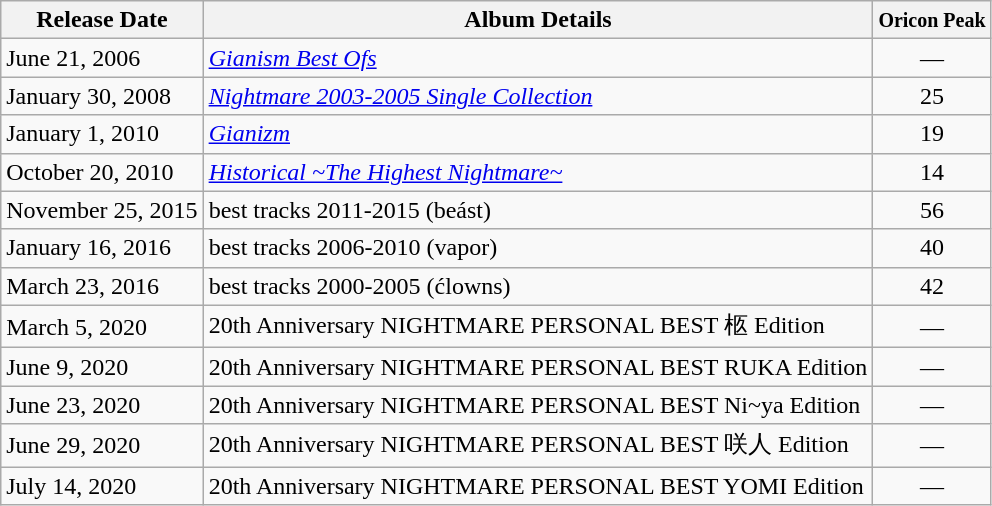<table class="wikitable">
<tr>
<th>Release Date</th>
<th>Album Details</th>
<th><small>Oricon Peak</small></th>
</tr>
<tr>
<td>June 21, 2006</td>
<td><em><a href='#'>Gianism Best Ofs</a></em></td>
<td align="center">—</td>
</tr>
<tr>
<td>January 30, 2008</td>
<td><em><a href='#'>Nightmare 2003-2005 Single Collection</a></em></td>
<td align="center">25</td>
</tr>
<tr>
<td>January 1, 2010</td>
<td><em><a href='#'>Gianizm</a></em></td>
<td align="center">19</td>
</tr>
<tr>
<td>October 20, 2010</td>
<td><em><a href='#'>Historical ~The Highest Nightmare~</a></em></td>
<td align="center">14</td>
</tr>
<tr>
<td>November 25, 2015</td>
<td>best tracks 2011-2015 (beást)</td>
<td align="center">56</td>
</tr>
<tr>
<td>January 16, 2016</td>
<td>best tracks 2006-2010 (vapor)</td>
<td align="center">40</td>
</tr>
<tr>
<td>March 23, 2016</td>
<td>best tracks 2000-2005 (ćlowns)</td>
<td align="center">42</td>
</tr>
<tr>
<td>March 5, 2020</td>
<td>20th Anniversary NIGHTMARE PERSONAL BEST 柩 Edition</td>
<td align="center">—</td>
</tr>
<tr>
<td>June 9, 2020</td>
<td>20th Anniversary NIGHTMARE PERSONAL BEST RUKA Edition</td>
<td align="center">—</td>
</tr>
<tr>
<td>June 23, 2020</td>
<td>20th Anniversary NIGHTMARE PERSONAL BEST Ni~ya Edition</td>
<td align="center">—</td>
</tr>
<tr>
<td>June 29, 2020</td>
<td>20th Anniversary NIGHTMARE PERSONAL BEST 咲人 Edition</td>
<td align="center">—</td>
</tr>
<tr>
<td>July 14, 2020</td>
<td>20th Anniversary NIGHTMARE PERSONAL BEST YOMI Edition</td>
<td align="center">—</td>
</tr>
</table>
